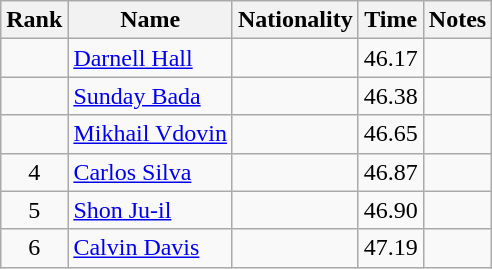<table class="wikitable sortable" style="text-align:center">
<tr>
<th>Rank</th>
<th>Name</th>
<th>Nationality</th>
<th>Time</th>
<th>Notes</th>
</tr>
<tr>
<td></td>
<td align="left"><a href='#'>Darnell Hall</a></td>
<td align=left></td>
<td>46.17</td>
<td></td>
</tr>
<tr>
<td></td>
<td align="left"><a href='#'>Sunday Bada</a></td>
<td align=left></td>
<td>46.38</td>
<td></td>
</tr>
<tr>
<td></td>
<td align="left"><a href='#'>Mikhail Vdovin</a></td>
<td align=left></td>
<td>46.65</td>
<td></td>
</tr>
<tr>
<td>4</td>
<td align="left"><a href='#'>Carlos Silva</a></td>
<td align=left></td>
<td>46.87</td>
<td></td>
</tr>
<tr>
<td>5</td>
<td align="left"><a href='#'>Shon Ju-il</a></td>
<td align=left></td>
<td>46.90</td>
<td></td>
</tr>
<tr>
<td>6</td>
<td align="left"><a href='#'>Calvin Davis</a></td>
<td align=left></td>
<td>47.19</td>
<td></td>
</tr>
</table>
